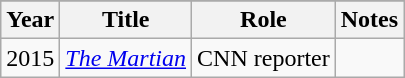<table class="wikitable sortable">
<tr>
</tr>
<tr>
<th>Year</th>
<th>Title</th>
<th>Role</th>
<th>Notes</th>
</tr>
<tr>
<td>2015</td>
<td><em><a href='#'>The Martian</a></em></td>
<td>CNN reporter</td>
<td></td>
</tr>
</table>
